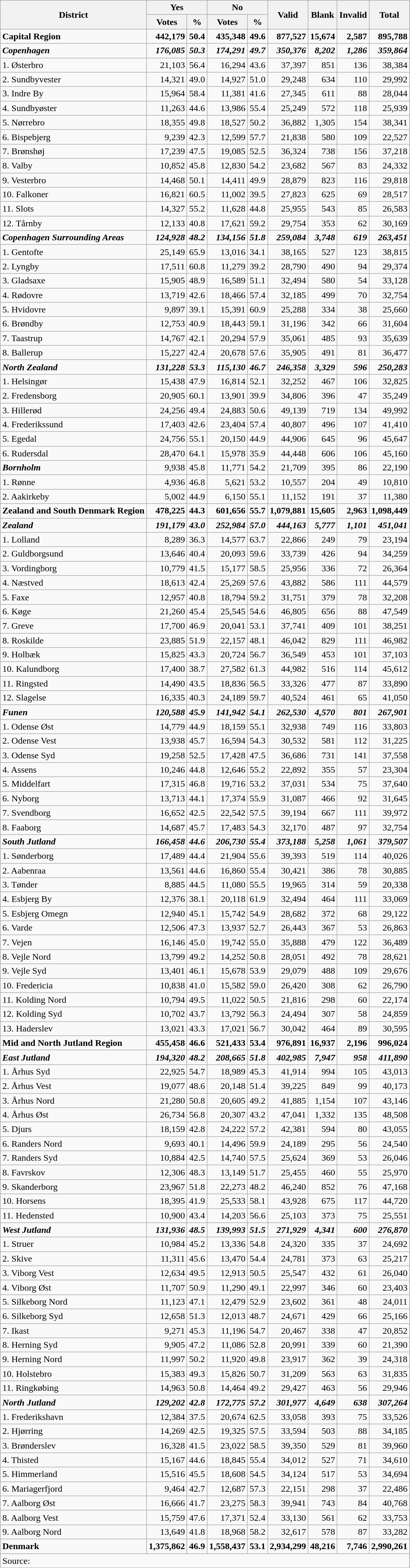<table class="wikitable sortable collapsible collapsed" style="text-align:right">
<tr>
<th rowspan=2>District</th>
<th colspan=2>Yes</th>
<th colspan=2>No</th>
<th rowspan=2>Valid</th>
<th rowspan=2>Blank</th>
<th rowspan=2>Invalid</th>
<th rowspan=2>Total</th>
</tr>
<tr>
<th>Votes</th>
<th>%</th>
<th>Votes</th>
<th>%</th>
</tr>
<tr>
<td align=left><strong>Capital Region</strong></td>
<td><strong>442,179</strong></td>
<td><strong>50.4</strong></td>
<td><strong>435,348</strong></td>
<td><strong>49.6</strong></td>
<td><strong>877,527</strong></td>
<td><strong>15,674</strong></td>
<td><strong>2,587</strong></td>
<td><strong>895,788</strong></td>
</tr>
<tr>
<td align=left><strong><em>Copenhagen</em></strong></td>
<td><strong><em>176,085</em></strong></td>
<td><strong><em>50.3</em></strong></td>
<td><strong><em>174,291</em></strong></td>
<td><strong><em>49.7</em></strong></td>
<td><strong><em>350,376</em></strong></td>
<td><strong><em>8,202</em></strong></td>
<td><strong><em>1,286</em></strong></td>
<td><strong><em>359,864</em></strong></td>
</tr>
<tr>
<td align=left>1. Østerbro</td>
<td>21,103</td>
<td>56.4</td>
<td>16,294</td>
<td>43.6</td>
<td>37,397</td>
<td>851</td>
<td>136</td>
<td>38,384</td>
</tr>
<tr>
<td align=left>2. Sundbyvester</td>
<td>14,321</td>
<td>49.0</td>
<td>14,927</td>
<td>51.0</td>
<td>29,248</td>
<td>634</td>
<td>110</td>
<td>29,992</td>
</tr>
<tr>
<td align=left>3. Indre By</td>
<td>15,964</td>
<td>58.4</td>
<td>11,381</td>
<td>41.6</td>
<td>27,345</td>
<td>611</td>
<td>88</td>
<td>28,044</td>
</tr>
<tr>
<td align=left>4. Sundbyøster</td>
<td>11,263</td>
<td>44.6</td>
<td>13,986</td>
<td>55.4</td>
<td>25,249</td>
<td>572</td>
<td>118</td>
<td>25,939</td>
</tr>
<tr>
<td align=left>5. Nørrebro</td>
<td>18,355</td>
<td>49.8</td>
<td>18,527</td>
<td>50.2</td>
<td>36,882</td>
<td>1,305</td>
<td>154</td>
<td>38,341</td>
</tr>
<tr>
<td align=left>6. Bispebjerg</td>
<td>9,239</td>
<td>42.3</td>
<td>12,599</td>
<td>57.7</td>
<td>21,838</td>
<td>580</td>
<td>109</td>
<td>22,527</td>
</tr>
<tr>
<td align=left>7. Brønshøj</td>
<td>17,239</td>
<td>47.5</td>
<td>19,085</td>
<td>52.5</td>
<td>36,324</td>
<td>738</td>
<td>156</td>
<td>37,218</td>
</tr>
<tr>
<td align=left>8. Valby</td>
<td>10,852</td>
<td>45.8</td>
<td>12,830</td>
<td>54.2</td>
<td>23,682</td>
<td>567</td>
<td>83</td>
<td>24,332</td>
</tr>
<tr>
<td align=left>9. Vesterbro</td>
<td>14,468</td>
<td>50.1</td>
<td>14,411</td>
<td>49.9</td>
<td>28,879</td>
<td>823</td>
<td>116</td>
<td>29,818</td>
</tr>
<tr>
<td align=left>10. Falkoner</td>
<td>16,821</td>
<td>60.5</td>
<td>11,002</td>
<td>39.5</td>
<td>27,823</td>
<td>625</td>
<td>69</td>
<td>28,517</td>
</tr>
<tr>
<td align=left>11. Slots</td>
<td>14,327</td>
<td>55.2</td>
<td>11,628</td>
<td>44.8</td>
<td>25,955</td>
<td>543</td>
<td>85</td>
<td>26,583</td>
</tr>
<tr>
<td align=left>12. Tårnby</td>
<td>12,133</td>
<td>40.8</td>
<td>17,621</td>
<td>59.2</td>
<td>29,754</td>
<td>353</td>
<td>62</td>
<td>30,169</td>
</tr>
<tr>
<td align=left><strong><em>Copenhagen Surrounding Areas</em></strong></td>
<td><strong><em>124,928</em></strong></td>
<td><strong><em>48.2</em></strong></td>
<td><strong><em>134,156</em></strong></td>
<td><strong><em>51.8</em></strong></td>
<td><strong><em>259,084</em></strong></td>
<td><strong><em>3,748</em></strong></td>
<td><strong><em>619</em></strong></td>
<td><strong><em>263,451</em></strong></td>
</tr>
<tr>
<td align=left>1. Gentofte</td>
<td>25,149</td>
<td>65.9</td>
<td>13,016</td>
<td>34.1</td>
<td>38,165</td>
<td>527</td>
<td>123</td>
<td>38,815</td>
</tr>
<tr>
<td align=left>2. Lyngby</td>
<td>17,511</td>
<td>60.8</td>
<td>11,279</td>
<td>39.2</td>
<td>28,790</td>
<td>490</td>
<td>94</td>
<td>29,374</td>
</tr>
<tr>
<td align=left>3. Gladsaxe</td>
<td>15,905</td>
<td>48.9</td>
<td>16,589</td>
<td>51.1</td>
<td>32,494</td>
<td>580</td>
<td>54</td>
<td>33,128</td>
</tr>
<tr>
<td align=left>4. Rødovre</td>
<td>13,719</td>
<td>42.6</td>
<td>18,466</td>
<td>57.4</td>
<td>32,185</td>
<td>499</td>
<td>70</td>
<td>32,754</td>
</tr>
<tr>
<td align=left>5. Hvidovre</td>
<td>9,897</td>
<td>39.1</td>
<td>15,391</td>
<td>60.9</td>
<td>25,288</td>
<td>334</td>
<td>38</td>
<td>25,660</td>
</tr>
<tr>
<td align=left>6. Brøndby</td>
<td>12,753</td>
<td>40.9</td>
<td>18,443</td>
<td>59.1</td>
<td>31,196</td>
<td>342</td>
<td>66</td>
<td>31,604</td>
</tr>
<tr>
<td align=left>7. Taastrup</td>
<td>14,767</td>
<td>42.1</td>
<td>20,294</td>
<td>57.9</td>
<td>35,061</td>
<td>485</td>
<td>93</td>
<td>35,639</td>
</tr>
<tr>
<td align=left>8. Ballerup</td>
<td>15,227</td>
<td>42.4</td>
<td>20,678</td>
<td>57.6</td>
<td>35,905</td>
<td>491</td>
<td>81</td>
<td>36,477</td>
</tr>
<tr>
<td align=left><strong><em>North Zealand</em></strong></td>
<td><strong><em>131,228</em></strong></td>
<td><strong><em>53.3</em></strong></td>
<td><strong><em>115,130</em></strong></td>
<td><strong><em>46.7</em></strong></td>
<td><strong><em>246,358</em></strong></td>
<td><strong><em>3,329</em></strong></td>
<td><strong><em>596</em></strong></td>
<td><strong><em>250,283</em></strong></td>
</tr>
<tr>
<td align=left>1. Helsingør</td>
<td>15,438</td>
<td>47.9</td>
<td>16,814</td>
<td>52.1</td>
<td>32,252</td>
<td>467</td>
<td>106</td>
<td>32,825</td>
</tr>
<tr>
<td align=left>2. Fredensborg</td>
<td>20,905</td>
<td>60.1</td>
<td>13,901</td>
<td>39.9</td>
<td>34,806</td>
<td>396</td>
<td>47</td>
<td>35,249</td>
</tr>
<tr>
<td align=left>3. Hillerød</td>
<td>24,256</td>
<td>49.4</td>
<td>24,883</td>
<td>50.6</td>
<td>49,139</td>
<td>719</td>
<td>134</td>
<td>49,992</td>
</tr>
<tr>
<td align=left>4. Frederikssund</td>
<td>17,403</td>
<td>42.6</td>
<td>23,404</td>
<td>57.4</td>
<td>40,807</td>
<td>496</td>
<td>107</td>
<td>41,410</td>
</tr>
<tr>
<td align=left>5. Egedal</td>
<td>24,756</td>
<td>55.1</td>
<td>20,150</td>
<td>44.9</td>
<td>44,906</td>
<td>645</td>
<td>96</td>
<td>45,647</td>
</tr>
<tr>
<td align=left>6. Rudersdal</td>
<td>28,470</td>
<td>64.1</td>
<td>15,978</td>
<td>35.9</td>
<td>44,448</td>
<td>606</td>
<td>106</td>
<td>45,160</td>
</tr>
<tr>
<td align=left><strong><em>Bornholm</em></strong></td>
<td>9,938</td>
<td>45.8</td>
<td>11,771</td>
<td>54.2</td>
<td>21,709</td>
<td>395</td>
<td>86</td>
<td>22,190</td>
</tr>
<tr>
<td align=left>1. Rønne</td>
<td>4,936</td>
<td>46.8</td>
<td>5,621</td>
<td>53.2</td>
<td>10,557</td>
<td>204</td>
<td>49</td>
<td>10,810</td>
</tr>
<tr>
<td align=left>2. Aakirkeby</td>
<td>5,002</td>
<td>44.9</td>
<td>6,150</td>
<td>55.1</td>
<td>11,152</td>
<td>191</td>
<td>37</td>
<td>11,380</td>
</tr>
<tr>
<td align=left><strong>Zealand and South Denmark Region</strong></td>
<td><strong>478,225</strong></td>
<td><strong>44.3</strong></td>
<td><strong>601,656</strong></td>
<td><strong>55.7</strong></td>
<td><strong>1,079,881</strong></td>
<td><strong>15,605</strong></td>
<td><strong>2,963</strong></td>
<td><strong>1,098,449</strong></td>
</tr>
<tr>
<td align=left><strong><em>Zealand</em></strong></td>
<td><strong><em>191,179</em></strong></td>
<td><strong><em>43.0</em></strong></td>
<td><strong><em>252,984</em></strong></td>
<td><strong><em>57.0</em></strong></td>
<td><strong><em>444,163</em></strong></td>
<td><strong><em>5,777</em></strong></td>
<td><strong><em>1,101</em></strong></td>
<td><strong><em>451,041</em></strong></td>
</tr>
<tr>
<td align=left>1. Lolland</td>
<td>8,289</td>
<td>36.3</td>
<td>14,577</td>
<td>63.7</td>
<td>22,866</td>
<td>249</td>
<td>79</td>
<td>23,194</td>
</tr>
<tr>
<td align=left>2. Guldborgsund</td>
<td>13,646</td>
<td>40.4</td>
<td>20,093</td>
<td>59.6</td>
<td>33,739</td>
<td>426</td>
<td>94</td>
<td>34,259</td>
</tr>
<tr>
<td align=left>3. Vordingborg</td>
<td>10,779</td>
<td>41.5</td>
<td>15,177</td>
<td>58.5</td>
<td>25,956</td>
<td>336</td>
<td>72</td>
<td>26,364</td>
</tr>
<tr>
<td align=left>4. Næstved</td>
<td>18,613</td>
<td>42.4</td>
<td>25,269</td>
<td>57.6</td>
<td>43,882</td>
<td>586</td>
<td>111</td>
<td>44,579</td>
</tr>
<tr>
<td align=left>5. Faxe</td>
<td>12,957</td>
<td>40.8</td>
<td>18,794</td>
<td>59.2</td>
<td>31,751</td>
<td>379</td>
<td>78</td>
<td>32,208</td>
</tr>
<tr>
<td align=left>6. Køge</td>
<td>21,260</td>
<td>45.4</td>
<td>25,545</td>
<td>54.6</td>
<td>46,805</td>
<td>656</td>
<td>88</td>
<td>47,549</td>
</tr>
<tr>
<td align=left>7. Greve</td>
<td>17,700</td>
<td>46.9</td>
<td>20,041</td>
<td>53.1</td>
<td>37,741</td>
<td>409</td>
<td>101</td>
<td>38,251</td>
</tr>
<tr>
<td align=left>8. Roskilde</td>
<td>23,885</td>
<td>51.9</td>
<td>22,157</td>
<td>48.1</td>
<td>46,042</td>
<td>829</td>
<td>111</td>
<td>46,982</td>
</tr>
<tr>
<td align=left>9. Holbæk</td>
<td>15,825</td>
<td>43.3</td>
<td>20,724</td>
<td>56.7</td>
<td>36,549</td>
<td>453</td>
<td>101</td>
<td>37,103</td>
</tr>
<tr>
<td align=left>10. Kalundborg</td>
<td>17,400</td>
<td>38.7</td>
<td>27,582</td>
<td>61.3</td>
<td>44,982</td>
<td>516</td>
<td>114</td>
<td>45,612</td>
</tr>
<tr>
<td align=left>11. Ringsted</td>
<td>14,490</td>
<td>43.5</td>
<td>18,836</td>
<td>56.5</td>
<td>33,326</td>
<td>477</td>
<td>87</td>
<td>33,890</td>
</tr>
<tr>
<td align=left>12. Slagelse</td>
<td>16,335</td>
<td>40.3</td>
<td>24,189</td>
<td>59.7</td>
<td>40,524</td>
<td>461</td>
<td>65</td>
<td>41,050</td>
</tr>
<tr>
<td align=left><strong><em>Funen</em></strong></td>
<td><strong><em>120,588</em></strong></td>
<td><strong><em>45.9</em></strong></td>
<td><strong><em>141,942</em></strong></td>
<td><strong><em>54.1</em></strong></td>
<td><strong><em>262,530</em></strong></td>
<td><strong><em>4,570</em></strong></td>
<td><strong><em>801</em></strong></td>
<td><strong><em>267,901</em></strong></td>
</tr>
<tr>
<td align=left>1. Odense Øst</td>
<td>14,779</td>
<td>44.9</td>
<td>18,159</td>
<td>55.1</td>
<td>32,938</td>
<td>749</td>
<td>116</td>
<td>33,803</td>
</tr>
<tr>
<td align=left>2. Odense Vest</td>
<td>13,938</td>
<td>45.7</td>
<td>16,594</td>
<td>54.3</td>
<td>30,532</td>
<td>581</td>
<td>112</td>
<td>31,225</td>
</tr>
<tr>
<td align=left>3. Odense Syd</td>
<td>19,258</td>
<td>52.5</td>
<td>17,428</td>
<td>47.5</td>
<td>36,686</td>
<td>731</td>
<td>141</td>
<td>37,558</td>
</tr>
<tr>
<td align=left>4. Assens</td>
<td>10,246</td>
<td>44.8</td>
<td>12,646</td>
<td>55.2</td>
<td>22,892</td>
<td>355</td>
<td>57</td>
<td>23,304</td>
</tr>
<tr>
<td align=left>5. Middelfart</td>
<td>17,315</td>
<td>46.8</td>
<td>19,716</td>
<td>53.2</td>
<td>37,031</td>
<td>534</td>
<td>75</td>
<td>37,640</td>
</tr>
<tr>
<td align=left>6. Nyborg</td>
<td>13,713</td>
<td>44.1</td>
<td>17,374</td>
<td>55.9</td>
<td>31,087</td>
<td>466</td>
<td>92</td>
<td>31,645</td>
</tr>
<tr>
<td align=left>7. Svendborg</td>
<td>16,652</td>
<td>42.5</td>
<td>22,542</td>
<td>57.5</td>
<td>39,194</td>
<td>667</td>
<td>111</td>
<td>39,972</td>
</tr>
<tr>
<td align=left>8. Faaborg</td>
<td>14,687</td>
<td>45.7</td>
<td>17,483</td>
<td>54.3</td>
<td>32,170</td>
<td>487</td>
<td>97</td>
<td>32,754</td>
</tr>
<tr>
<td align=left><strong><em>South Jutland</em></strong></td>
<td><strong><em>166,458</em></strong></td>
<td><strong><em>44.6</em></strong></td>
<td><strong><em>206,730</em></strong></td>
<td><strong><em>55.4</em></strong></td>
<td><strong><em>373,188</em></strong></td>
<td><strong><em>5,258</em></strong></td>
<td><strong><em>1,061</em></strong></td>
<td><strong><em>379,507</em></strong></td>
</tr>
<tr>
<td align=left>1. Sønderborg</td>
<td>17,489</td>
<td>44.4</td>
<td>21,904</td>
<td>55.6</td>
<td>39,393</td>
<td>519</td>
<td>114</td>
<td>40,026</td>
</tr>
<tr>
<td align=left>2. Aabenraa</td>
<td>13,561</td>
<td>44.6</td>
<td>16,860</td>
<td>55.4</td>
<td>30,421</td>
<td>386</td>
<td>78</td>
<td>30,885</td>
</tr>
<tr>
<td align=left>3. Tønder</td>
<td>8,885</td>
<td>44.5</td>
<td>11,080</td>
<td>55.5</td>
<td>19,965</td>
<td>314</td>
<td>59</td>
<td>20,338</td>
</tr>
<tr>
<td align=left>4. Esbjerg By</td>
<td>12,376</td>
<td>38.1</td>
<td>20,118</td>
<td>61.9</td>
<td>32,494</td>
<td>464</td>
<td>111</td>
<td>33,069</td>
</tr>
<tr>
<td align=left>5. Esbjerg Omegn</td>
<td>12,940</td>
<td>45.1</td>
<td>15,742</td>
<td>54.9</td>
<td>28,682</td>
<td>372</td>
<td>68</td>
<td>29,122</td>
</tr>
<tr>
<td align=left>6. Varde</td>
<td>12,506</td>
<td>47.3</td>
<td>13,937</td>
<td>52.7</td>
<td>26,443</td>
<td>367</td>
<td>53</td>
<td>26,863</td>
</tr>
<tr>
<td align=left>7. Vejen</td>
<td>16,146</td>
<td>45.0</td>
<td>19,742</td>
<td>55.0</td>
<td>35,888</td>
<td>479</td>
<td>122</td>
<td>36,489</td>
</tr>
<tr>
<td align=left>8. Vejle Nord</td>
<td>13,799</td>
<td>49.2</td>
<td>14,252</td>
<td>50.8</td>
<td>28,051</td>
<td>492</td>
<td>78</td>
<td>28,621</td>
</tr>
<tr>
<td align=left>9. Vejle Syd</td>
<td>13,401</td>
<td>46.1</td>
<td>15,678</td>
<td>53.9</td>
<td>29,079</td>
<td>488</td>
<td>109</td>
<td>29,676</td>
</tr>
<tr>
<td align=left>10. Fredericia</td>
<td>10,838</td>
<td>41.0</td>
<td>15,582</td>
<td>59.0</td>
<td>26,420</td>
<td>308</td>
<td>62</td>
<td>26,790</td>
</tr>
<tr>
<td align=left>11. Kolding Nord</td>
<td>10,794</td>
<td>49.5</td>
<td>11,022</td>
<td>50.5</td>
<td>21,816</td>
<td>298</td>
<td>60</td>
<td>22,174</td>
</tr>
<tr>
<td align=left>12. Kolding Syd</td>
<td>10,702</td>
<td>43.7</td>
<td>13,792</td>
<td>56.3</td>
<td>24,494</td>
<td>307</td>
<td>58</td>
<td>24,859</td>
</tr>
<tr>
<td align=left>13. Haderslev</td>
<td>13,021</td>
<td>43.3</td>
<td>17,021</td>
<td>56.7</td>
<td>30,042</td>
<td>464</td>
<td>89</td>
<td>30,595</td>
</tr>
<tr>
<td align=left><strong>Mid and North Jutland Region</strong></td>
<td><strong>455,458</strong></td>
<td><strong>46.6</strong></td>
<td><strong>521,433</strong></td>
<td><strong>53.4</strong></td>
<td><strong>976,891</strong></td>
<td><strong>16,937</strong></td>
<td><strong>2,196</strong></td>
<td><strong>996,024</strong></td>
</tr>
<tr>
<td align=left><strong><em>East Jutland</em></strong></td>
<td><strong><em>194,320</em></strong></td>
<td><strong><em>48.2</em></strong></td>
<td><strong><em>208,665</em></strong></td>
<td><strong><em>51.8</em></strong></td>
<td><strong><em>402,985</em></strong></td>
<td><strong><em>7,947</em></strong></td>
<td><strong><em>958</em></strong></td>
<td><strong><em>411,890</em></strong></td>
</tr>
<tr>
<td align=left>1. Århus Syd</td>
<td>22,925</td>
<td>54.7</td>
<td>18,989</td>
<td>45.3</td>
<td>41,914</td>
<td>994</td>
<td>105</td>
<td>43,013</td>
</tr>
<tr>
<td align=left>2. Århus Vest</td>
<td>19,077</td>
<td>48.6</td>
<td>20,148</td>
<td>51.4</td>
<td>39,225</td>
<td>849</td>
<td>99</td>
<td>40,173</td>
</tr>
<tr>
<td align=left>3. Århus Nord</td>
<td>21,280</td>
<td>50.8</td>
<td>20,605</td>
<td>49.2</td>
<td>41,885</td>
<td>1,154</td>
<td>107</td>
<td>43,146</td>
</tr>
<tr>
<td align=left>4. Århus Øst</td>
<td>26,734</td>
<td>56.8</td>
<td>20,307</td>
<td>43.2</td>
<td>47,041</td>
<td>1,332</td>
<td>135</td>
<td>48,508</td>
</tr>
<tr>
<td align=left>5. Djurs</td>
<td>18,159</td>
<td>42.8</td>
<td>24,222</td>
<td>57.2</td>
<td>42,381</td>
<td>594</td>
<td>80</td>
<td>43,055</td>
</tr>
<tr>
<td align=left>6. Randers Nord</td>
<td>9,693</td>
<td>40.1</td>
<td>14,496</td>
<td>59.9</td>
<td>24,189</td>
<td>295</td>
<td>56</td>
<td>24,540</td>
</tr>
<tr>
<td align=left>7. Randers Syd</td>
<td>10,884</td>
<td>42.5</td>
<td>14,740</td>
<td>57.5</td>
<td>25,624</td>
<td>369</td>
<td>53</td>
<td>26,046</td>
</tr>
<tr>
<td align=left>8. Favrskov</td>
<td>12,306</td>
<td>48.3</td>
<td>13,149</td>
<td>51.7</td>
<td>25,455</td>
<td>460</td>
<td>55</td>
<td>25,970</td>
</tr>
<tr>
<td align=left>9. Skanderborg</td>
<td>23,967</td>
<td>51.8</td>
<td>22,273</td>
<td>48.2</td>
<td>46,240</td>
<td>852</td>
<td>76</td>
<td>47,168</td>
</tr>
<tr>
<td align=left>10. Horsens</td>
<td>18,395</td>
<td>41.9</td>
<td>25,533</td>
<td>58.1</td>
<td>43,928</td>
<td>675</td>
<td>117</td>
<td>44,720</td>
</tr>
<tr>
<td align=left>11. Hedensted</td>
<td>10,900</td>
<td>43.4</td>
<td>14,203</td>
<td>56.6</td>
<td>25,103</td>
<td>373</td>
<td>75</td>
<td>25,551</td>
</tr>
<tr>
<td align=left><strong><em>West Jutland</em></strong></td>
<td><strong><em>131,936</em></strong></td>
<td><strong><em>48.5</em></strong></td>
<td><strong><em>139,993</em></strong></td>
<td><strong><em>51.5</em></strong></td>
<td><strong><em>271,929</em></strong></td>
<td><strong><em>4,341</em></strong></td>
<td><strong><em>600</em></strong></td>
<td><strong><em>276,870</em></strong></td>
</tr>
<tr>
<td align=left>1. Struer</td>
<td>10,984</td>
<td>45.2</td>
<td>13,336</td>
<td>54.8</td>
<td>24,320</td>
<td>335</td>
<td>37</td>
<td>24,692</td>
</tr>
<tr>
<td align=left>2. Skive</td>
<td>11,311</td>
<td>45.6</td>
<td>13,470</td>
<td>54.4</td>
<td>24,781</td>
<td>373</td>
<td>63</td>
<td>25,217</td>
</tr>
<tr>
<td align=left>3. Viborg Vest</td>
<td>12,634</td>
<td>49.5</td>
<td>12,913</td>
<td>50.5</td>
<td>25,547</td>
<td>432</td>
<td>61</td>
<td>26,040</td>
</tr>
<tr>
<td align=left>4. Viborg Øst</td>
<td>11,707</td>
<td>50.9</td>
<td>11,290</td>
<td>49.1</td>
<td>22,997</td>
<td>346</td>
<td>60</td>
<td>23,403</td>
</tr>
<tr>
<td align=left>5. Silkeborg Nord</td>
<td>11,123</td>
<td>47.1</td>
<td>12,479</td>
<td>52.9</td>
<td>23,602</td>
<td>361</td>
<td>48</td>
<td>24,011</td>
</tr>
<tr>
<td align=left>6. Silkeborg Syd</td>
<td>12,658</td>
<td>51.3</td>
<td>12,013</td>
<td>48.7</td>
<td>24,671</td>
<td>429</td>
<td>66</td>
<td>25,166</td>
</tr>
<tr>
<td align=left>7. Ikast</td>
<td>9,271</td>
<td>45.3</td>
<td>11,196</td>
<td>54.7</td>
<td>20,467</td>
<td>338</td>
<td>47</td>
<td>20,852</td>
</tr>
<tr>
<td align=left>8. Herning Syd</td>
<td>9,905</td>
<td>47.2</td>
<td>11,086</td>
<td>52.8</td>
<td>20,991</td>
<td>339</td>
<td>60</td>
<td>21,390</td>
</tr>
<tr>
<td align=left>9. Herning Nord</td>
<td>11,997</td>
<td>50.2</td>
<td>11,920</td>
<td>49.8</td>
<td>23,917</td>
<td>362</td>
<td>39</td>
<td>24,318</td>
</tr>
<tr>
<td align=left>10. Holstebro</td>
<td>15,383</td>
<td>49.3</td>
<td>15,826</td>
<td>50.7</td>
<td>31,209</td>
<td>563</td>
<td>63</td>
<td>31,835</td>
</tr>
<tr>
<td align=left>11. Ringkøbing</td>
<td>14,963</td>
<td>50.8</td>
<td>14,464</td>
<td>49.2</td>
<td>29,427</td>
<td>463</td>
<td>56</td>
<td>29,946</td>
</tr>
<tr>
<td align=left><strong><em>North Jutland</em></strong></td>
<td><strong><em>129,202</em></strong></td>
<td><strong><em>42.8</em></strong></td>
<td><strong><em>172,775</em></strong></td>
<td><strong><em>57.2</em></strong></td>
<td><strong><em>301,977</em></strong></td>
<td><strong><em>4,649</em></strong></td>
<td><strong><em>638</em></strong></td>
<td><strong><em>307,264</em></strong></td>
</tr>
<tr>
<td align=left>1. Frederikshavn</td>
<td>12,384</td>
<td>37.5</td>
<td>20,674</td>
<td>62.5</td>
<td>33,058</td>
<td>393</td>
<td>75</td>
<td>33,526</td>
</tr>
<tr>
<td align=left>2. Hjørring</td>
<td>14,269</td>
<td>42.5</td>
<td>19,325</td>
<td>57.5</td>
<td>33,594</td>
<td>503</td>
<td>88</td>
<td>34,185</td>
</tr>
<tr>
<td align=left>3. Brønderslev</td>
<td>16,328</td>
<td>41.5</td>
<td>23,022</td>
<td>58.5</td>
<td>39,350</td>
<td>529</td>
<td>81</td>
<td>39,960</td>
</tr>
<tr>
<td align=left>4. Thisted</td>
<td>15,167</td>
<td>44.6</td>
<td>18,845</td>
<td>55.4</td>
<td>34,012</td>
<td>527</td>
<td>71</td>
<td>34,610</td>
</tr>
<tr>
<td align=left>5. Himmerland</td>
<td>15,516</td>
<td>45.5</td>
<td>18,608</td>
<td>54.5</td>
<td>34,124</td>
<td>517</td>
<td>53</td>
<td>34,694</td>
</tr>
<tr>
<td align=left>6. Mariagerfjord</td>
<td>9,464</td>
<td>42.7</td>
<td>12,687</td>
<td>57.3</td>
<td>22,151</td>
<td>298</td>
<td>37</td>
<td>22,486</td>
</tr>
<tr>
<td align=left>7. Aalborg Øst</td>
<td>16,666</td>
<td>41.7</td>
<td>23,275</td>
<td>58.3</td>
<td>39,941</td>
<td>743</td>
<td>84</td>
<td>40,768</td>
</tr>
<tr>
<td align=left>8. Aalborg Vest</td>
<td>15,759</td>
<td>47.6</td>
<td>17,371</td>
<td>52.4</td>
<td>33,130</td>
<td>561</td>
<td>62</td>
<td>33,753</td>
</tr>
<tr>
<td align=left>9. Aalborg Nord</td>
<td>13,649</td>
<td>41.8</td>
<td>18,968</td>
<td>58.2</td>
<td>32,617</td>
<td>578</td>
<td>87</td>
<td>33,282</td>
</tr>
<tr class="sortbottom" style=font-weight:bold>
<td align=left>Denmark</td>
<td>1,375,862</td>
<td>46.9</td>
<td>1,558,437</td>
<td>53.1</td>
<td>2,934,299</td>
<td>48,216</td>
<td>7,746</td>
<td>2,990,261</td>
</tr>
<tr class="sortbottom">
<td colspan=9 align=left>Source: </td>
</tr>
</table>
